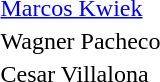<table>
<tr>
<th></th>
<td> <a href='#'>Marcos Kwiek</a></td>
</tr>
<tr>
<th></th>
<td>Wagner Pacheco</td>
</tr>
<tr>
<th></th>
<td>Cesar Villalona</td>
</tr>
</table>
